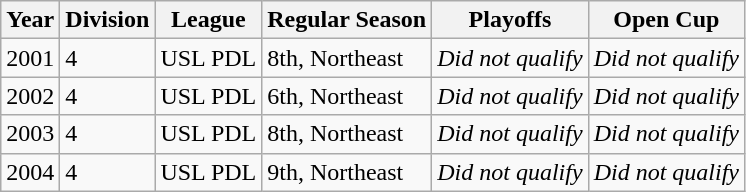<table class="wikitable">
<tr>
<th>Year</th>
<th>Division</th>
<th>League</th>
<th>Regular Season</th>
<th>Playoffs</th>
<th>Open Cup</th>
</tr>
<tr>
<td>2001</td>
<td>4</td>
<td>USL PDL</td>
<td>8th, Northeast</td>
<td><em>Did not qualify</em></td>
<td><em>Did not qualify</em></td>
</tr>
<tr>
<td>2002</td>
<td>4</td>
<td>USL PDL</td>
<td>6th, Northeast</td>
<td><em>Did not qualify</em></td>
<td><em>Did not qualify</em></td>
</tr>
<tr>
<td>2003</td>
<td>4</td>
<td>USL PDL</td>
<td>8th, Northeast</td>
<td><em>Did not qualify</em></td>
<td><em>Did not qualify</em></td>
</tr>
<tr>
<td>2004</td>
<td>4</td>
<td>USL PDL</td>
<td>9th, Northeast</td>
<td><em>Did not qualify</em></td>
<td><em>Did not qualify</em></td>
</tr>
</table>
